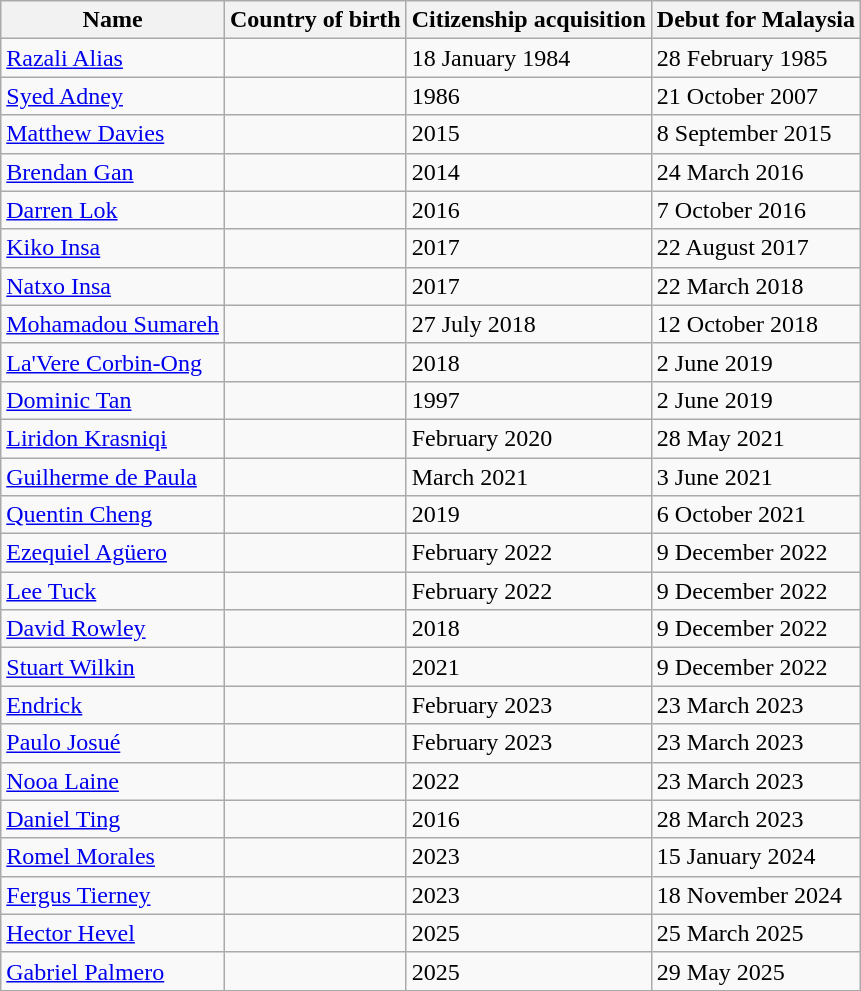<table class="wikitable sortable">
<tr>
<th align="left" valign="center">Name</th>
<th align="left" valign="center">Country of birth</th>
<th align="left" valign="center">Citizenship acquisition</th>
<th align="left" valign="center">Debut for Malaysia</th>
</tr>
<tr>
<td><a href='#'>Razali Alias</a></td>
<td></td>
<td>18 January 1984</td>
<td>28 February 1985</td>
</tr>
<tr>
<td><a href='#'>Syed Adney</a></td>
<td></td>
<td>1986</td>
<td>21 October 2007</td>
</tr>
<tr>
<td><a href='#'>Matthew Davies</a></td>
<td></td>
<td>2015</td>
<td>8 September 2015</td>
</tr>
<tr>
<td><a href='#'>Brendan Gan</a></td>
<td></td>
<td>2014</td>
<td>24 March 2016</td>
</tr>
<tr>
<td><a href='#'>Darren Lok</a></td>
<td></td>
<td>2016</td>
<td>7 October 2016</td>
</tr>
<tr>
<td><a href='#'>Kiko Insa</a></td>
<td></td>
<td>2017</td>
<td>22 August 2017</td>
</tr>
<tr>
<td><a href='#'>Natxo Insa</a></td>
<td></td>
<td>2017</td>
<td>22 March 2018</td>
</tr>
<tr>
<td><a href='#'>Mohamadou Sumareh</a></td>
<td></td>
<td>27 July 2018</td>
<td>12 October 2018</td>
</tr>
<tr>
<td><a href='#'>La'Vere Corbin-Ong</a></td>
<td></td>
<td>2018</td>
<td>2 June 2019</td>
</tr>
<tr>
<td><a href='#'>Dominic Tan</a></td>
<td></td>
<td>1997</td>
<td>2 June 2019</td>
</tr>
<tr>
<td><a href='#'>Liridon Krasniqi</a></td>
<td></td>
<td>February 2020</td>
<td>28 May 2021</td>
</tr>
<tr>
<td><a href='#'>Guilherme de Paula</a></td>
<td></td>
<td>March 2021</td>
<td>3 June 2021</td>
</tr>
<tr>
<td><a href='#'>Quentin Cheng</a></td>
<td></td>
<td>2019</td>
<td>6 October 2021</td>
</tr>
<tr>
<td><a href='#'>Ezequiel Agüero</a></td>
<td></td>
<td>February 2022</td>
<td>9 December 2022</td>
</tr>
<tr>
<td><a href='#'>Lee Tuck</a></td>
<td></td>
<td>February 2022</td>
<td>9 December 2022</td>
</tr>
<tr>
<td><a href='#'>David Rowley</a></td>
<td></td>
<td>2018</td>
<td>9 December 2022</td>
</tr>
<tr>
<td><a href='#'>Stuart Wilkin</a></td>
<td></td>
<td>2021</td>
<td>9 December 2022</td>
</tr>
<tr>
<td><a href='#'>Endrick</a></td>
<td></td>
<td>February 2023</td>
<td>23 March 2023</td>
</tr>
<tr>
<td><a href='#'>Paulo Josué</a></td>
<td></td>
<td>February 2023</td>
<td>23 March 2023</td>
</tr>
<tr>
<td><a href='#'>Nooa Laine</a></td>
<td></td>
<td>2022</td>
<td>23 March 2023</td>
</tr>
<tr>
<td><a href='#'>Daniel Ting</a></td>
<td></td>
<td>2016</td>
<td>28 March 2023</td>
</tr>
<tr>
<td><a href='#'>Romel Morales</a></td>
<td></td>
<td>2023</td>
<td>15 January 2024</td>
</tr>
<tr>
<td><a href='#'>Fergus Tierney</a></td>
<td></td>
<td>2023</td>
<td>18 November 2024</td>
</tr>
<tr>
<td><a href='#'>Hector Hevel</a></td>
<td></td>
<td>2025</td>
<td>25 March 2025</td>
</tr>
<tr>
<td><a href='#'>Gabriel Palmero</a></td>
<td></td>
<td>2025</td>
<td>29 May 2025</td>
</tr>
<tr>
</tr>
</table>
